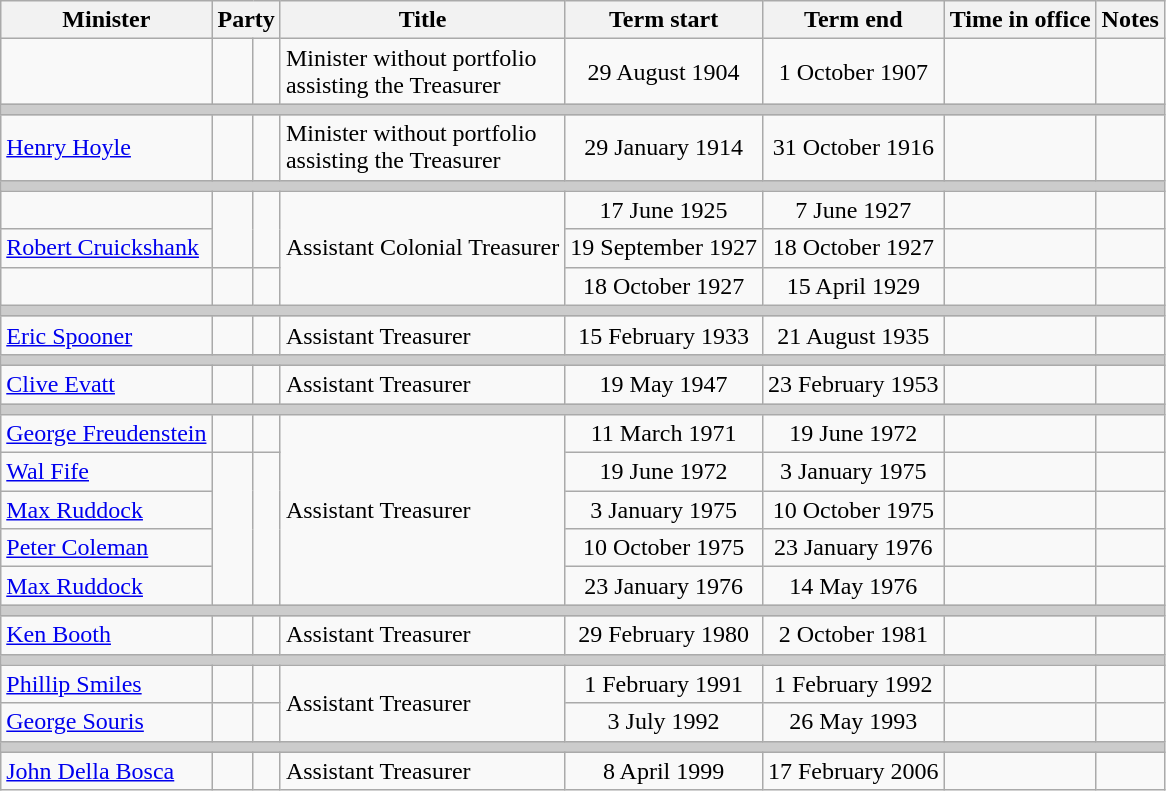<table class="wikitable sortable">
<tr>
<th>Minister</th>
<th colspan="2">Party</th>
<th>Title</th>
<th>Term start</th>
<th>Term end</th>
<th>Time in office</th>
<th class="unsortable">Notes</th>
</tr>
<tr>
<td></td>
<td> </td>
<td></td>
<td>Minister without portfolio<br>assisting the Treasurer</td>
<td align="center">29 August 1904</td>
<td align="center">1 October 1907</td>
<td align="right"></td>
<td></td>
</tr>
<tr>
<th colspan="10" style="background: #cccccc;"></th>
</tr>
<tr>
<td><a href='#'>Henry Hoyle</a></td>
<td> </td>
<td></td>
<td>Minister without portfolio<br>assisting the Treasurer</td>
<td align=center>29 January 1914</td>
<td align=center>31 October 1916</td>
<td align=right></td>
<td></td>
</tr>
<tr>
<th colspan="10" style="background: #cccccc;"></th>
</tr>
<tr>
<td></td>
<td rowspan="2" > </td>
<td rowspan="2"></td>
<td rowspan="3">Assistant Colonial Treasurer</td>
<td align=center>17 June 1925</td>
<td align=center>7 June 1927</td>
<td align=right></td>
<td></td>
</tr>
<tr>
<td><a href='#'>Robert Cruickshank</a></td>
<td align=center>19 September 1927</td>
<td align=center>18 October 1927</td>
<td align=right></td>
<td></td>
</tr>
<tr>
<td></td>
<td> </td>
<td></td>
<td align=center>18 October 1927</td>
<td align=center>15 April 1929</td>
<td align=right></td>
<td></td>
</tr>
<tr>
<th colspan="10" style="background: #cccccc;"></th>
</tr>
<tr>
<td><a href='#'>Eric Spooner</a></td>
<td> </td>
<td></td>
<td>Assistant Treasurer</td>
<td align=center>15 February 1933</td>
<td align=center>21 August 1935</td>
<td align=right></td>
<td></td>
</tr>
<tr>
<th colspan="10" style="background: #cccccc;"></th>
</tr>
<tr>
<td><a href='#'>Clive Evatt</a></td>
<td> </td>
<td></td>
<td>Assistant Treasurer</td>
<td align=center>19 May 1947</td>
<td align=center>23 February 1953</td>
<td align=right></td>
<td></td>
</tr>
<tr>
<th colspan="10" style="background: #cccccc;"></th>
</tr>
<tr>
<td><a href='#'>George Freudenstein</a></td>
<td> </td>
<td></td>
<td rowspan="5">Assistant Treasurer</td>
<td align=center>11 March 1971</td>
<td align=center>19 June 1972</td>
<td align=right></td>
<td></td>
</tr>
<tr>
<td><a href='#'>Wal Fife</a></td>
<td rowspan="4" > </td>
<td rowspan="4"></td>
<td align=center>19 June 1972</td>
<td align=center>3 January 1975</td>
<td align=right></td>
<td></td>
</tr>
<tr>
<td><a href='#'>Max Ruddock</a></td>
<td align=center>3 January 1975</td>
<td align=center>10 October 1975</td>
<td align=right></td>
<td></td>
</tr>
<tr>
<td><a href='#'>Peter Coleman</a></td>
<td align=center>10 October 1975</td>
<td align=center>23 January 1976</td>
<td align=right></td>
<td></td>
</tr>
<tr>
<td><a href='#'>Max Ruddock</a></td>
<td align=center>23 January 1976</td>
<td align=center>14 May 1976</td>
<td align=right></td>
<td></td>
</tr>
<tr>
<th colspan="10" style="background: #cccccc;"></th>
</tr>
<tr>
<td><a href='#'>Ken Booth</a></td>
<td> </td>
<td></td>
<td>Assistant Treasurer</td>
<td align=center>29 February 1980</td>
<td align=center>2 October 1981</td>
<td align=right></td>
<td></td>
</tr>
<tr>
<th colspan="10" style="background: #cccccc;"></th>
</tr>
<tr>
<td><a href='#'>Phillip Smiles</a></td>
<td> </td>
<td></td>
<td rowspan="2">Assistant Treasurer</td>
<td align=center>1 February 1991</td>
<td align=center>1 February 1992</td>
<td align=right></td>
<td></td>
</tr>
<tr>
<td><a href='#'>George Souris</a></td>
<td> </td>
<td></td>
<td align=center>3 July 1992</td>
<td align=center>26 May 1993</td>
<td align=right></td>
<td></td>
</tr>
<tr>
<th colspan="10" style="background: #cccccc;"></th>
</tr>
<tr>
<td><a href='#'>John Della Bosca</a></td>
<td> </td>
<td></td>
<td>Assistant Treasurer</td>
<td align=center>8 April 1999</td>
<td align=center>17 February 2006</td>
<td align=right></td>
<td></td>
</tr>
</table>
